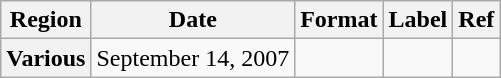<table class="wikitable plainrowheaders">
<tr>
<th scope="col">Region</th>
<th scope="col">Date</th>
<th scope="col">Format</th>
<th scope="col">Label</th>
<th scope="col">Ref</th>
</tr>
<tr>
<th scope="row">Various</th>
<td>September 14, 2007</td>
<td></td>
<td></td>
<td></td>
</tr>
</table>
